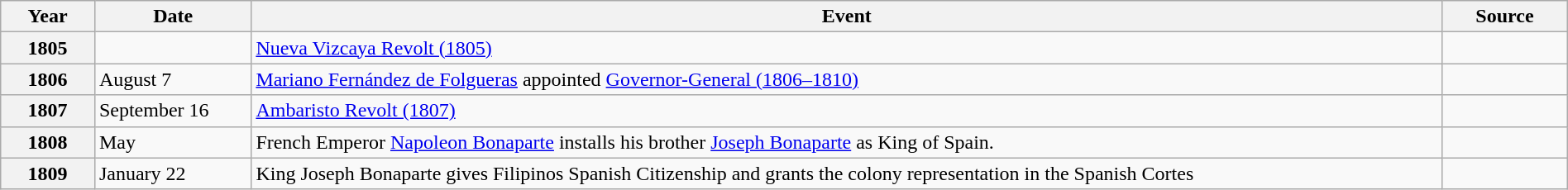<table class="wikitable toptextcells" style="width:100%;">
<tr>
<th scope="col" style="width:6%;">Year</th>
<th scope="col" style="width:10%;">Date</th>
<th scope="col">Event</th>
<th scope="col" style="width:8%;">Source</th>
</tr>
<tr>
<th scope="row">1805</th>
<td></td>
<td><a href='#'>Nueva Vizcaya Revolt (1805)</a></td>
<td></td>
</tr>
<tr>
<th scope="row">1806</th>
<td>August 7</td>
<td><a href='#'>Mariano Fernández de Folgueras</a> appointed <a href='#'>Governor-General (1806–1810)</a></td>
<td></td>
</tr>
<tr>
<th scope="row">1807</th>
<td>September 16</td>
<td><a href='#'>Ambaristo Revolt (1807)</a></td>
<td></td>
</tr>
<tr>
<th scope="row">1808</th>
<td>May</td>
<td>French Emperor <a href='#'>Napoleon Bonaparte</a> installs his brother <a href='#'>Joseph Bonaparte</a> as King of Spain.</td>
<td></td>
</tr>
<tr>
<th scope="row">1809</th>
<td>January 22</td>
<td>King Joseph Bonaparte gives Filipinos Spanish Citizenship and grants the colony representation in the Spanish Cortes</td>
<td></td>
</tr>
</table>
